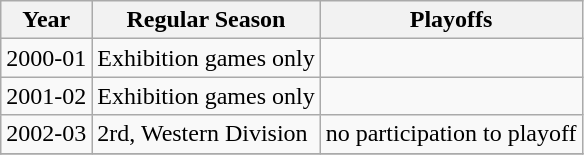<table class="wikitable">
<tr>
<th>Year</th>
<th>Regular Season</th>
<th>Playoffs</th>
</tr>
<tr>
<td>2000-01</td>
<td>Exhibition games only</td>
<td></td>
</tr>
<tr>
<td>2001-02</td>
<td>Exhibition games only</td>
<td></td>
</tr>
<tr>
<td>2002-03</td>
<td>2rd, Western Division</td>
<td>no participation to playoff</td>
</tr>
<tr>
</tr>
</table>
